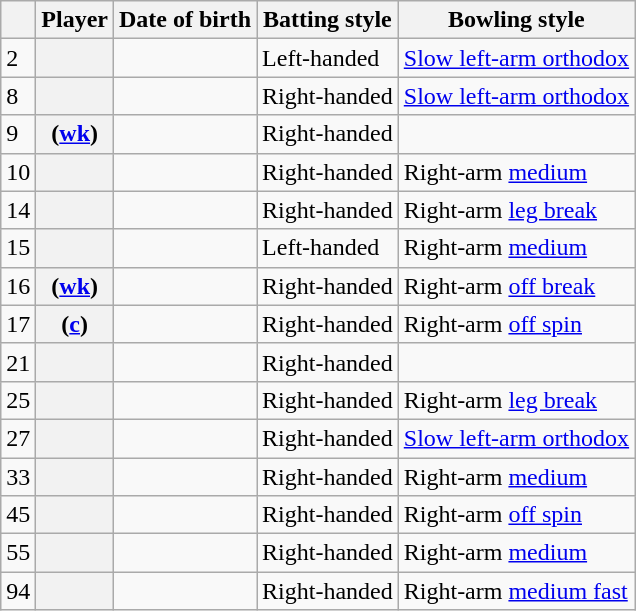<table class="wikitable sortable plainrowheaders">
<tr>
<th scope=col></th>
<th scope=col>Player</th>
<th scope=col>Date of birth</th>
<th scope=col>Batting style</th>
<th scope=col>Bowling style</th>
</tr>
<tr>
<td>2</td>
<th scope=row></th>
<td></td>
<td>Left-handed</td>
<td><a href='#'>Slow left-arm orthodox</a></td>
</tr>
<tr>
<td>8</td>
<th scope=row></th>
<td></td>
<td>Right-handed</td>
<td><a href='#'>Slow left-arm orthodox</a></td>
</tr>
<tr>
<td>9</td>
<th scope=row> (<a href='#'>wk</a>)</th>
<td></td>
<td>Right-handed</td>
<td></td>
</tr>
<tr>
<td>10</td>
<th scope=row></th>
<td></td>
<td>Right-handed</td>
<td>Right-arm <a href='#'>medium</a></td>
</tr>
<tr>
<td>14</td>
<th scope=row></th>
<td></td>
<td>Right-handed</td>
<td>Right-arm <a href='#'>leg break</a></td>
</tr>
<tr>
<td>15</td>
<th scope=row></th>
<td></td>
<td>Left-handed</td>
<td>Right-arm <a href='#'>medium</a></td>
</tr>
<tr>
<td>16</td>
<th scope=row> (<a href='#'>wk</a>)</th>
<td></td>
<td>Right-handed</td>
<td>Right-arm <a href='#'>off break</a></td>
</tr>
<tr>
<td>17</td>
<th scope=row> (<a href='#'>c</a>)</th>
<td></td>
<td>Right-handed</td>
<td>Right-arm <a href='#'>off spin</a></td>
</tr>
<tr>
<td>21</td>
<th scope=row></th>
<td></td>
<td>Right-handed</td>
<td></td>
</tr>
<tr>
<td>25</td>
<th scope=row></th>
<td></td>
<td>Right-handed</td>
<td>Right-arm <a href='#'>leg break</a></td>
</tr>
<tr>
<td>27</td>
<th scope=row></th>
<td></td>
<td>Right-handed</td>
<td><a href='#'>Slow left-arm orthodox</a></td>
</tr>
<tr>
<td>33</td>
<th scope=row></th>
<td></td>
<td>Right-handed</td>
<td>Right-arm <a href='#'>medium</a></td>
</tr>
<tr>
<td>45</td>
<th scope=row></th>
<td></td>
<td>Right-handed</td>
<td>Right-arm <a href='#'>off spin</a></td>
</tr>
<tr>
<td>55</td>
<th scope=row></th>
<td></td>
<td>Right-handed</td>
<td>Right-arm <a href='#'>medium</a></td>
</tr>
<tr>
<td>94</td>
<th scope=row></th>
<td></td>
<td>Right-handed</td>
<td>Right-arm <a href='#'>medium fast</a></td>
</tr>
</table>
